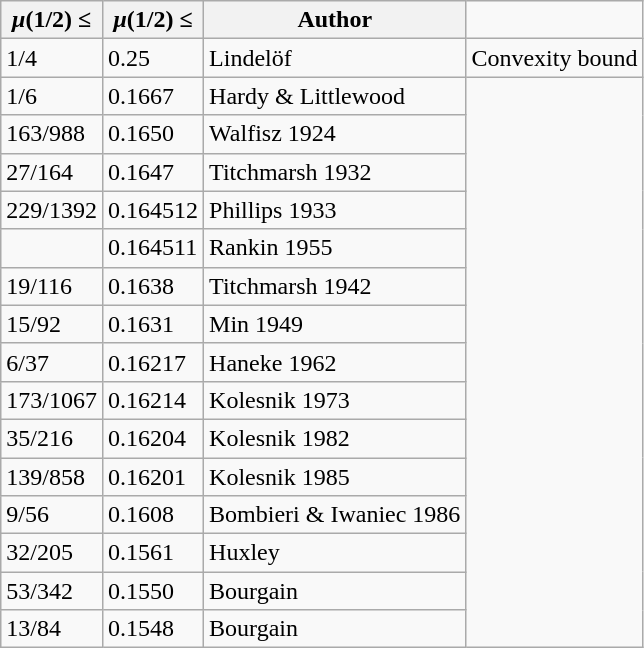<table class="wikitable">
<tr>
<th><em>μ</em>(1/2) ≤</th>
<th><em>μ</em>(1/2) ≤</th>
<th>Author</th>
</tr>
<tr>
<td>1/4</td>
<td>0.25</td>
<td>Lindelöf</td>
<td>Convexity bound</td>
</tr>
<tr>
<td>1/6</td>
<td>0.1667</td>
<td>Hardy & Littlewood</td>
</tr>
<tr>
<td>163/988</td>
<td>0.1650</td>
<td>Walfisz 1924</td>
</tr>
<tr>
<td>27/164</td>
<td>0.1647</td>
<td>Titchmarsh 1932</td>
</tr>
<tr>
<td>229/1392</td>
<td>0.164512</td>
<td>Phillips 1933</td>
</tr>
<tr>
<td></td>
<td>0.164511</td>
<td>Rankin 1955</td>
</tr>
<tr>
<td>19/116</td>
<td>0.1638</td>
<td>Titchmarsh 1942</td>
</tr>
<tr>
<td>15/92</td>
<td>0.1631</td>
<td>Min 1949</td>
</tr>
<tr>
<td>6/37</td>
<td>0.16217</td>
<td>Haneke 1962</td>
</tr>
<tr>
<td>173/1067</td>
<td>0.16214</td>
<td>Kolesnik 1973</td>
</tr>
<tr>
<td>35/216</td>
<td>0.16204</td>
<td>Kolesnik 1982</td>
</tr>
<tr>
<td>139/858</td>
<td>0.16201</td>
<td>Kolesnik 1985</td>
</tr>
<tr>
<td>9/56</td>
<td>0.1608</td>
<td>Bombieri & Iwaniec 1986</td>
</tr>
<tr>
<td>32/205</td>
<td>0.1561</td>
<td>Huxley</td>
</tr>
<tr>
<td>53/342</td>
<td>0.1550</td>
<td>Bourgain</td>
</tr>
<tr>
<td>13/84</td>
<td>0.1548</td>
<td>Bourgain</td>
</tr>
</table>
